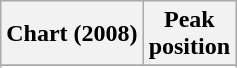<table class="wikitable plainrowheaders sortable">
<tr>
<th scope="col">Chart (2008)</th>
<th scope="col">Peak<br>position</th>
</tr>
<tr>
</tr>
<tr>
</tr>
<tr>
</tr>
<tr>
</tr>
<tr>
</tr>
</table>
